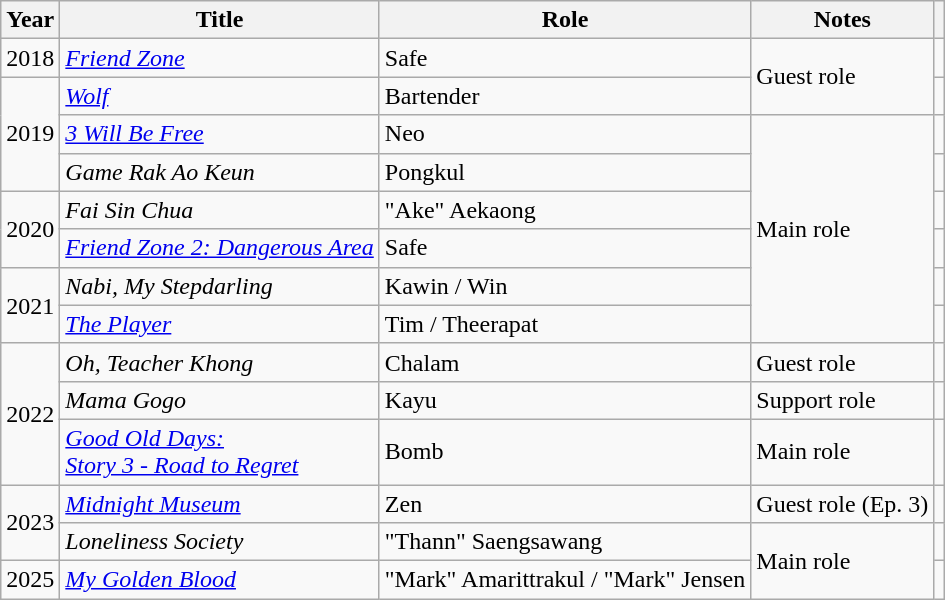<table class="wikitable sortable plainrowheaders">
<tr>
<th scope="col">Year</th>
<th scope="col">Title</th>
<th scope="col">Role</th>
<th scope="col" class="unsortable">Notes</th>
<th scope="col" class="unsortable"></th>
</tr>
<tr>
<td>2018</td>
<td><em><a href='#'>Friend Zone</a></em></td>
<td>Safe</td>
<td rowspan="2">Guest role</td>
<td style="text-align: center;"></td>
</tr>
<tr>
<td rowspan="3">2019</td>
<td><em><a href='#'>Wolf</a></em></td>
<td>Bartender</td>
<td style="text-align: center;"></td>
</tr>
<tr>
<td><em><a href='#'>3 Will Be Free</a></em></td>
<td>Neo</td>
<td rowspan="6">Main role</td>
<td style="text-align: center;"></td>
</tr>
<tr>
<td><em>Game Rak Ao Keun</em></td>
<td>Pongkul</td>
<td style="text-align: center;"></td>
</tr>
<tr>
<td rowspan="2">2020</td>
<td><em>Fai Sin Chua</em></td>
<td>"Ake" Aekaong</td>
<td style="text-align: center;"></td>
</tr>
<tr>
<td><em><a href='#'>Friend Zone 2: Dangerous Area</a></em></td>
<td>Safe</td>
<td style="text-align: center;"></td>
</tr>
<tr>
<td rowspan="2">2021</td>
<td><em>Nabi, My Stepdarling</em></td>
<td>Kawin / Win</td>
<td style="text-align: center;"></td>
</tr>
<tr>
<td><em><a href='#'>The Player</a></em></td>
<td>Tim / Theerapat</td>
<td style="text-align: center;"></td>
</tr>
<tr>
<td rowspan="3">2022</td>
<td><em>Oh, Teacher Khong</em></td>
<td>Chalam</td>
<td>Guest role</td>
<td style="text-align: center;"></td>
</tr>
<tr>
<td><em>Mama Gogo</em></td>
<td>Kayu</td>
<td>Support role</td>
<td style="text-align: center;"></td>
</tr>
<tr>
<td><em><a href='#'>Good Old Days:<br>Story 3 - Road to Regret</a></em></td>
<td>Bomb</td>
<td>Main role</td>
<td style="text-align: center;"></td>
</tr>
<tr>
<td rowspan="2">2023</td>
<td><em><a href='#'>Midnight Museum</a></em></td>
<td>Zen</td>
<td>Guest role (Ep. 3)</td>
<td style="text-align: center;"></td>
</tr>
<tr>
<td><em>Loneliness Society</em></td>
<td>"Thann" Saengsawang</td>
<td rowspan="2">Main role</td>
<td style="text-align: center;"></td>
</tr>
<tr>
<td>2025</td>
<td><em><a href='#'>My Golden Blood</a></em></td>
<td>"Mark" Amarittrakul / "Mark" Jensen</td>
<td style="text-align: center;"></td>
</tr>
</table>
